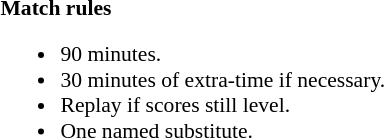<table width=100% style="font-size: 90%">
<tr>
<td width=50% valign=top><br><strong>Match rules</strong><ul><li>90 minutes.</li><li>30 minutes of extra-time if necessary.</li><li>Replay if scores still level.</li><li>One named substitute.</li></ul></td>
</tr>
</table>
